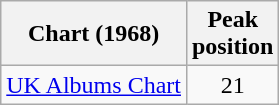<table class="wikitable">
<tr>
<th align="left">Chart (1968)</th>
<th align="left">Peak<br>position</th>
</tr>
<tr>
<td align="left"><a href='#'>UK Albums Chart</a></td>
<td align="center">21</td>
</tr>
</table>
